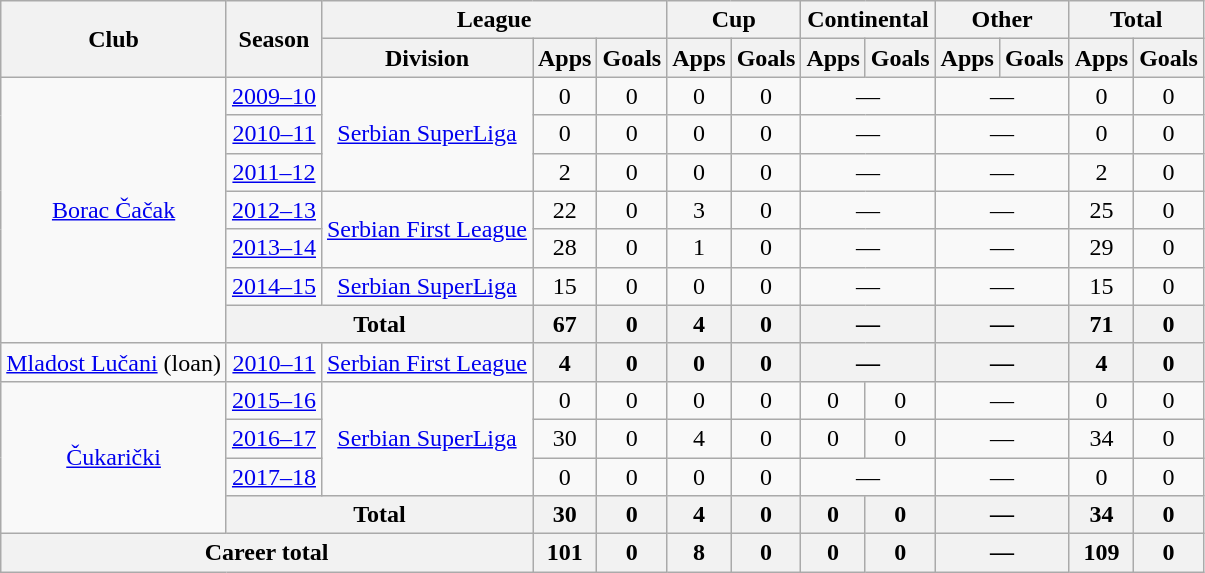<table class="wikitable" style="text-align:center">
<tr>
<th rowspan="2">Club</th>
<th rowspan="2">Season</th>
<th colspan="3">League</th>
<th colspan="2">Cup</th>
<th colspan="2">Continental</th>
<th colspan="2">Other</th>
<th colspan="2">Total</th>
</tr>
<tr>
<th>Division</th>
<th>Apps</th>
<th>Goals</th>
<th>Apps</th>
<th>Goals</th>
<th>Apps</th>
<th>Goals</th>
<th>Apps</th>
<th>Goals</th>
<th>Apps</th>
<th>Goals</th>
</tr>
<tr>
<td rowspan="7"><a href='#'>Borac Čačak</a></td>
<td><a href='#'>2009–10</a></td>
<td rowspan="3"><a href='#'>Serbian SuperLiga</a></td>
<td>0</td>
<td>0</td>
<td>0</td>
<td>0</td>
<td colspan="2">—</td>
<td colspan="2">—</td>
<td>0</td>
<td>0</td>
</tr>
<tr>
<td><a href='#'>2010–11</a></td>
<td>0</td>
<td>0</td>
<td>0</td>
<td>0</td>
<td colspan="2">—</td>
<td colspan="2">—</td>
<td>0</td>
<td>0</td>
</tr>
<tr>
<td><a href='#'>2011–12</a></td>
<td>2</td>
<td>0</td>
<td>0</td>
<td>0</td>
<td colspan="2">—</td>
<td colspan="2">—</td>
<td>2</td>
<td>0</td>
</tr>
<tr>
<td><a href='#'>2012–13</a></td>
<td rowspan="2"><a href='#'>Serbian First League</a></td>
<td>22</td>
<td>0</td>
<td>3</td>
<td>0</td>
<td colspan="2">—</td>
<td colspan="2">—</td>
<td>25</td>
<td>0</td>
</tr>
<tr>
<td><a href='#'>2013–14</a></td>
<td>28</td>
<td>0</td>
<td>1</td>
<td>0</td>
<td colspan="2">—</td>
<td colspan="2">—</td>
<td>29</td>
<td>0</td>
</tr>
<tr>
<td><a href='#'>2014–15</a></td>
<td><a href='#'>Serbian SuperLiga</a></td>
<td>15</td>
<td>0</td>
<td>0</td>
<td>0</td>
<td colspan="2">—</td>
<td colspan="2">—</td>
<td>15</td>
<td>0</td>
</tr>
<tr>
<th colspan="2">Total</th>
<th>67</th>
<th>0</th>
<th>4</th>
<th>0</th>
<th colspan="2">—</th>
<th colspan="2">—</th>
<th>71</th>
<th>0</th>
</tr>
<tr>
<td><a href='#'>Mladost Lučani</a> (loan)</td>
<td><a href='#'>2010–11</a></td>
<td><a href='#'>Serbian First League</a></td>
<th>4</th>
<th>0</th>
<th>0</th>
<th>0</th>
<th colspan="2">—</th>
<th colspan="2">—</th>
<th>4</th>
<th>0</th>
</tr>
<tr>
<td rowspan="4"><a href='#'>Čukarički</a></td>
<td><a href='#'>2015–16</a></td>
<td rowspan="3"><a href='#'>Serbian SuperLiga</a></td>
<td>0</td>
<td>0</td>
<td>0</td>
<td>0</td>
<td>0</td>
<td>0</td>
<td colspan="2">—</td>
<td>0</td>
<td>0</td>
</tr>
<tr>
<td><a href='#'>2016–17</a></td>
<td>30</td>
<td>0</td>
<td>4</td>
<td>0</td>
<td>0</td>
<td>0</td>
<td colspan="2">—</td>
<td>34</td>
<td>0</td>
</tr>
<tr>
<td><a href='#'>2017–18</a></td>
<td>0</td>
<td>0</td>
<td>0</td>
<td>0</td>
<td colspan="2">—</td>
<td colspan="2">—</td>
<td>0</td>
<td>0</td>
</tr>
<tr>
<th colspan="2">Total</th>
<th>30</th>
<th>0</th>
<th>4</th>
<th>0</th>
<th>0</th>
<th>0</th>
<th colspan="2">—</th>
<th>34</th>
<th>0</th>
</tr>
<tr>
<th colspan="3">Career total</th>
<th>101</th>
<th>0</th>
<th>8</th>
<th>0</th>
<th>0</th>
<th>0</th>
<th colspan="2">—</th>
<th>109</th>
<th>0</th>
</tr>
</table>
